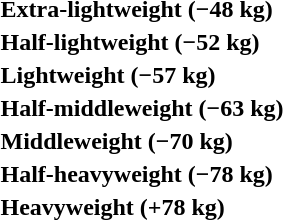<table>
<tr>
<th rowspan=2 style="text-align:left;">Extra-lightweight (−48 kg)</th>
<td rowspan=2></td>
<td rowspan=2></td>
<td></td>
</tr>
<tr>
<td></td>
</tr>
<tr>
<th rowspan=2 style="text-align:left;">Half-lightweight (−52 kg)</th>
<td rowspan=2></td>
<td rowspan=2></td>
<td></td>
</tr>
<tr>
<td></td>
</tr>
<tr>
<th rowspan=2 style="text-align:left;">Lightweight (−57 kg)</th>
<td rowspan=2></td>
<td rowspan=2></td>
<td></td>
</tr>
<tr>
<td></td>
</tr>
<tr>
<th rowspan=2 style="text-align:left;">Half-middleweight (−63 kg)</th>
<td rowspan=2></td>
<td rowspan=2></td>
<td></td>
</tr>
<tr>
<td></td>
</tr>
<tr>
<th rowspan=2 style="text-align:left;">Middleweight (−70 kg)</th>
<td rowspan=2></td>
<td rowspan=2></td>
<td></td>
</tr>
<tr>
<td></td>
</tr>
<tr>
<th rowspan=2 style="text-align:left;">Half-heavyweight (−78 kg)</th>
<td rowspan=2></td>
<td rowspan=2></td>
<td></td>
</tr>
<tr>
<td></td>
</tr>
<tr>
<th rowspan=2 style="text-align:left;">Heavyweight (+78 kg)</th>
<td rowspan=2></td>
<td rowspan=2></td>
<td></td>
</tr>
<tr>
<td></td>
</tr>
</table>
